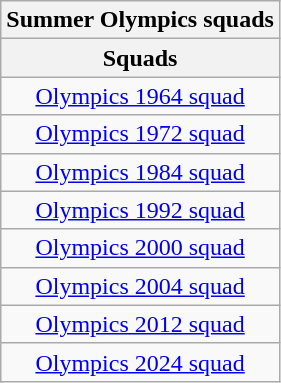<table class="wikitable sortable collapsible collapsed" style="text-align:center">
<tr>
<th colspan="1"  style="text-align:center;">Summer Olympics squads</th>
</tr>
<tr>
<th>Squads</th>
</tr>
<tr>
<td><a href='#'>Olympics 1964 squad</a></td>
</tr>
<tr>
<td><a href='#'>Olympics 1972 squad</a></td>
</tr>
<tr>
<td><a href='#'>Olympics 1984 squad</a></td>
</tr>
<tr>
<td><a href='#'>Olympics 1992 squad</a></td>
</tr>
<tr>
<td><a href='#'>Olympics 2000 squad</a></td>
</tr>
<tr>
<td><a href='#'>Olympics 2004 squad</a></td>
</tr>
<tr>
<td><a href='#'>Olympics 2012 squad</a></td>
</tr>
<tr>
<td><a href='#'>Olympics 2024 squad</a></td>
</tr>
</table>
